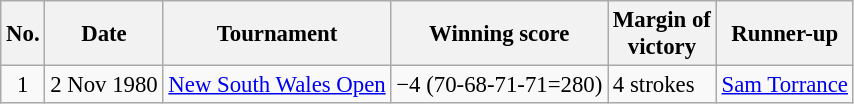<table class="wikitable" style="font-size:95%;">
<tr>
<th>No.</th>
<th>Date</th>
<th>Tournament</th>
<th>Winning score</th>
<th>Margin of<br>victory</th>
<th>Runner-up</th>
</tr>
<tr>
<td align=center>1</td>
<td align=right>2 Nov 1980</td>
<td><a href='#'>New South Wales Open</a></td>
<td>−4 (70-68-71-71=280)</td>
<td>4 strokes</td>
<td> <a href='#'>Sam Torrance</a></td>
</tr>
</table>
